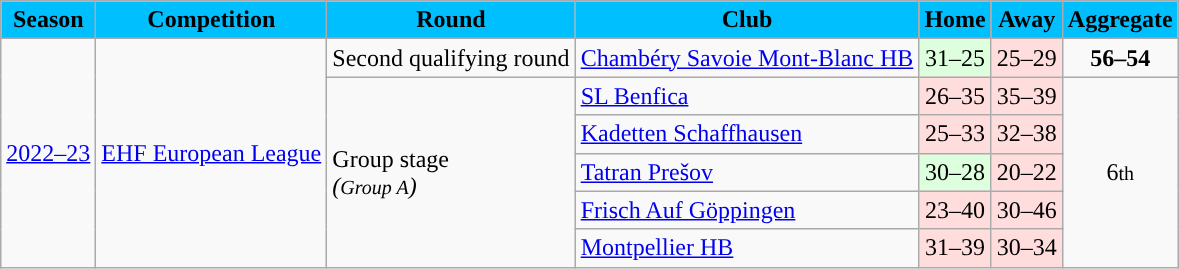<table class="wikitable" style="text-align: left">
<tr>
<th style="color:black; background:#00BFFF">Season</th>
<th style="color:black; background:#00BFFF">Competition</th>
<th style="color:black; background:#00BFFF">Round</th>
<th style="color:black; background:#00BFFF">Club</th>
<th style="color:black; background:#00BFFF">Home</th>
<th style="color:black; background:#00BFFF">Away</th>
<th style="color:black; background:#00BFFF">Aggregate</th>
</tr>
<tr>
<td rowspan=6><a href='#'>2022–23</a></td>
<td rowspan=6><a href='#'>EHF European League</a></td>
<td>Second qualifying round</td>
<td> <a href='#'>Chambéry Savoie Mont-Blanc HB</a></td>
<td style="text-align:center; background:#dfd;">31–25</td>
<td style="text-align:center; background:#fdd;">25–29</td>
<td style="text-align:center;"><strong>56–54</strong></td>
</tr>
<tr>
<td rowspan="5">Group stage<br><em>(<small>Group A</small>)</em></td>
<td> <a href='#'>SL Benfica</a></td>
<td style="text-align:center; background:#fdd;">26–35</td>
<td style="text-align:center; background:#fdd;">35–39</td>
<td align=center rowspan=5>6<small>th</small></td>
</tr>
<tr>
<td> <a href='#'>Kadetten Schaffhausen</a></td>
<td style="text-align:center; background:#fdd;">25–33</td>
<td style="text-align:center; background:#fdd;">32–38</td>
</tr>
<tr>
<td> <a href='#'>Tatran Prešov</a></td>
<td style="text-align:center; background:#dfd;">30–28</td>
<td style="text-align:center; background:#fdd;">20–22</td>
</tr>
<tr>
<td> <a href='#'>Frisch Auf Göppingen</a></td>
<td style="text-align:center; background:#fdd;">23–40</td>
<td style="text-align:center; background:#fdd;">30–46</td>
</tr>
<tr>
<td> <a href='#'>Montpellier HB</a></td>
<td style="text-align:center; background:#fdd;">31–39</td>
<td style="text-align:center; background:#fdd;">30–34</td>
</tr>
</table>
